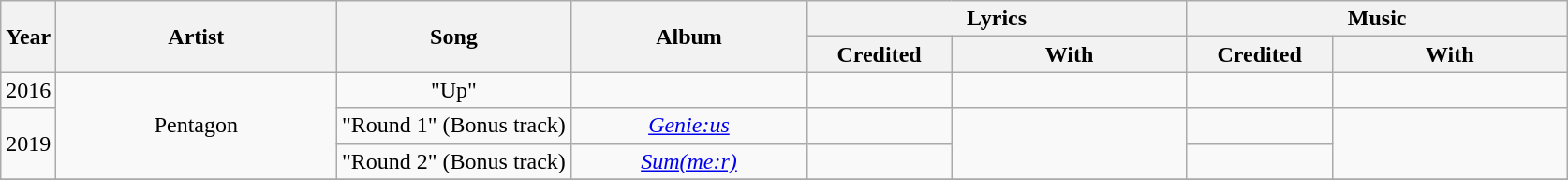<table class="wikitable" style="text-align:center;">
<tr>
<th rowspan="2" style="width:2em;">Year</th>
<th rowspan="2" style="width:12em;">Artist</th>
<th rowspan="2" style="width:10em;">Song</th>
<th rowspan="2" style="width:10em;">Album</th>
<th colspan="2" style="width:16em;">Lyrics</th>
<th colspan="2" style="width:16em;">Music</th>
</tr>
<tr>
<th style="width:6em;">Credited</th>
<th style="width:10em;">With</th>
<th style="width:6em;">Credited</th>
<th style="width:10em;">With</th>
</tr>
<tr>
<td>2016</td>
<td rowspan="3">Pentagon</td>
<td>"Up"</td>
<td></td>
<td></td>
<td></td>
<td></td>
<td></td>
</tr>
<tr>
<td rowspan="2">2019</td>
<td>"Round 1" (Bonus track)</td>
<td><em><a href='#'>Genie:us</a></em></td>
<td></td>
<td rowspan="2"></td>
<td></td>
<td rowspan="2"></td>
</tr>
<tr>
<td>"Round 2" (Bonus track)</td>
<td><em><a href='#'>Sum(me:r)</a></em></td>
<td></td>
<td></td>
</tr>
<tr>
</tr>
</table>
